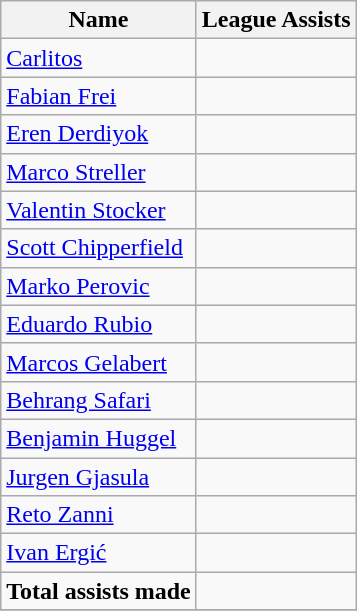<table class="wikitable">
<tr>
<th>Name</th>
<th>League Assists</th>
</tr>
<tr>
<td> <a href='#'>Carlitos</a></td>
<td></td>
</tr>
<tr>
<td> <a href='#'>Fabian Frei</a></td>
<td></td>
</tr>
<tr>
<td> <a href='#'>Eren Derdiyok</a></td>
<td></td>
</tr>
<tr>
<td> <a href='#'>Marco Streller</a></td>
<td></td>
</tr>
<tr>
<td> <a href='#'>Valentin Stocker</a></td>
<td></td>
</tr>
<tr>
<td> <a href='#'>Scott Chipperfield</a></td>
<td></td>
</tr>
<tr>
<td> <a href='#'>Marko Perovic</a></td>
<td></td>
</tr>
<tr>
<td> <a href='#'>Eduardo Rubio</a></td>
<td></td>
</tr>
<tr>
<td> <a href='#'>Marcos Gelabert</a></td>
<td></td>
</tr>
<tr>
<td> <a href='#'>Behrang Safari</a></td>
<td></td>
</tr>
<tr>
<td> <a href='#'>Benjamin Huggel</a></td>
<td></td>
</tr>
<tr>
<td> <a href='#'>Jurgen Gjasula</a></td>
<td></td>
</tr>
<tr>
<td> <a href='#'>Reto Zanni</a></td>
<td></td>
</tr>
<tr>
<td> <a href='#'>Ivan Ergić</a></td>
<td></td>
</tr>
<tr>
<td><strong>Total assists made</strong></td>
<td></td>
</tr>
<tr>
</tr>
</table>
